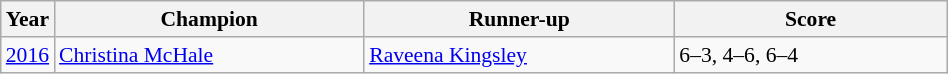<table class="wikitable" style="font-size:90%">
<tr>
<th>Year</th>
<th width="200">Champion</th>
<th width="200">Runner-up</th>
<th width="175">Score</th>
</tr>
<tr>
<td><a href='#'>2016</a></td>
<td> <a href='#'>Christina McHale</a></td>
<td> <a href='#'>Raveena Kingsley</a></td>
<td>6–3, 4–6, 6–4</td>
</tr>
</table>
